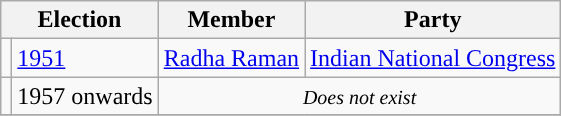<table class="wikitable">
<tr>
<th colspan="2">Election</th>
<th>Member</th>
<th>Party</th>
</tr>
<tr>
<td style="background-color: "></td>
<td><a href='#'>1951</a></td>
<td><a href='#'>Radha Raman</a></td>
<td><a href='#'>Indian National Congress</a></td>
</tr>
<tr>
<td style="background-color:"></td>
<td>1957 onwards</td>
<td colspan=2 align=center><small><em>Does not exist</em></small></td>
</tr>
<tr>
</tr>
</table>
